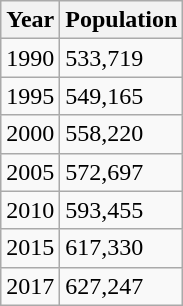<table class="wikitable">
<tr>
<th>Year</th>
<th>Population</th>
</tr>
<tr>
<td>1990</td>
<td>533,719</td>
</tr>
<tr>
<td>1995</td>
<td>549,165</td>
</tr>
<tr>
<td>2000</td>
<td>558,220</td>
</tr>
<tr>
<td>2005</td>
<td>572,697</td>
</tr>
<tr>
<td>2010</td>
<td>593,455</td>
</tr>
<tr>
<td>2015</td>
<td>617,330</td>
</tr>
<tr>
<td>2017</td>
<td>627,247</td>
</tr>
</table>
